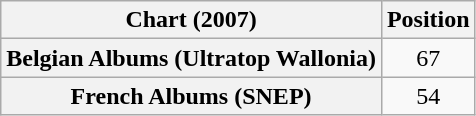<table class="wikitable sortable plainrowheaders" style="text-align:center">
<tr>
<th scope="col">Chart (2007)</th>
<th scope="col">Position</th>
</tr>
<tr>
<th scope="row">Belgian Albums (Ultratop Wallonia)</th>
<td>67</td>
</tr>
<tr>
<th scope="row">French Albums (SNEP)</th>
<td>54</td>
</tr>
</table>
